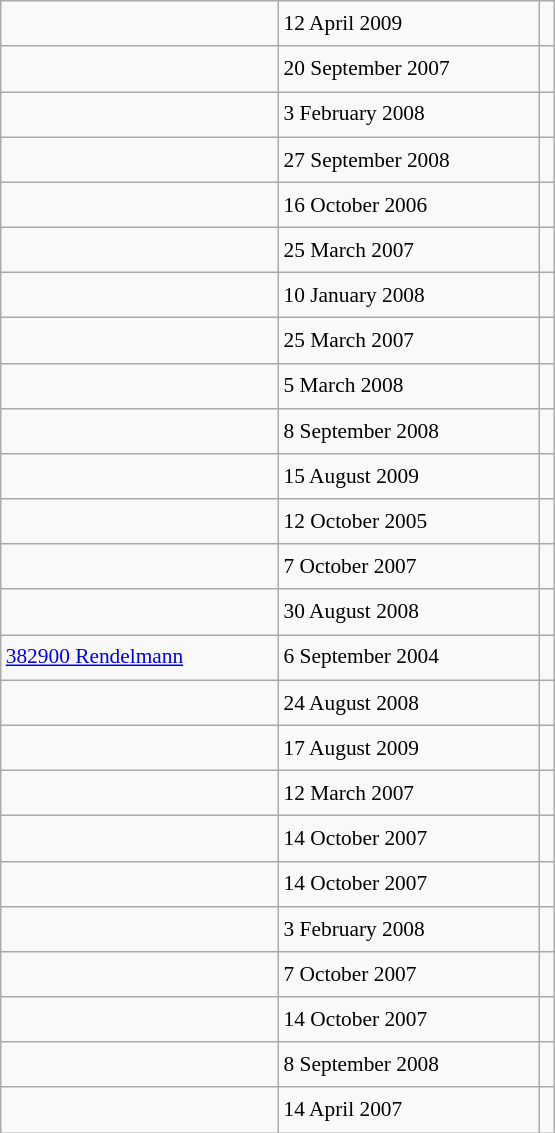<table class="wikitable" style="font-size: 89%; float: left; width: 26em; margin-right: 1em; line-height: 1.65em">
<tr>
<td></td>
<td>12 April 2009</td>
<td></td>
</tr>
<tr>
<td></td>
<td>20 September 2007</td>
<td></td>
</tr>
<tr>
<td></td>
<td>3 February 2008</td>
<td></td>
</tr>
<tr>
<td></td>
<td>27 September 2008</td>
<td></td>
</tr>
<tr>
<td></td>
<td>16 October 2006</td>
<td></td>
</tr>
<tr>
<td></td>
<td>25 March 2007</td>
<td></td>
</tr>
<tr>
<td></td>
<td>10 January 2008</td>
<td></td>
</tr>
<tr>
<td></td>
<td>25 March 2007</td>
<td></td>
</tr>
<tr>
<td></td>
<td>5 March 2008</td>
<td></td>
</tr>
<tr>
<td></td>
<td>8 September 2008</td>
<td></td>
</tr>
<tr>
<td></td>
<td>15 August 2009</td>
<td></td>
</tr>
<tr>
<td></td>
<td>12 October 2005</td>
<td></td>
</tr>
<tr>
<td></td>
<td>7 October 2007</td>
<td></td>
</tr>
<tr>
<td></td>
<td>30 August 2008</td>
<td></td>
</tr>
<tr>
<td><a href='#'>382900 Rendelmann</a></td>
<td>6 September 2004</td>
<td></td>
</tr>
<tr>
<td></td>
<td>24 August 2008</td>
<td></td>
</tr>
<tr>
<td></td>
<td>17 August 2009</td>
<td></td>
</tr>
<tr>
<td></td>
<td>12 March 2007</td>
<td></td>
</tr>
<tr>
<td></td>
<td>14 October 2007</td>
<td></td>
</tr>
<tr>
<td></td>
<td>14 October 2007</td>
<td></td>
</tr>
<tr>
<td></td>
<td>3 February 2008</td>
<td></td>
</tr>
<tr>
<td></td>
<td>7 October 2007</td>
<td></td>
</tr>
<tr>
<td></td>
<td>14 October 2007</td>
<td></td>
</tr>
<tr>
<td></td>
<td>8 September 2008</td>
<td></td>
</tr>
<tr>
<td></td>
<td>14 April 2007</td>
<td></td>
</tr>
</table>
